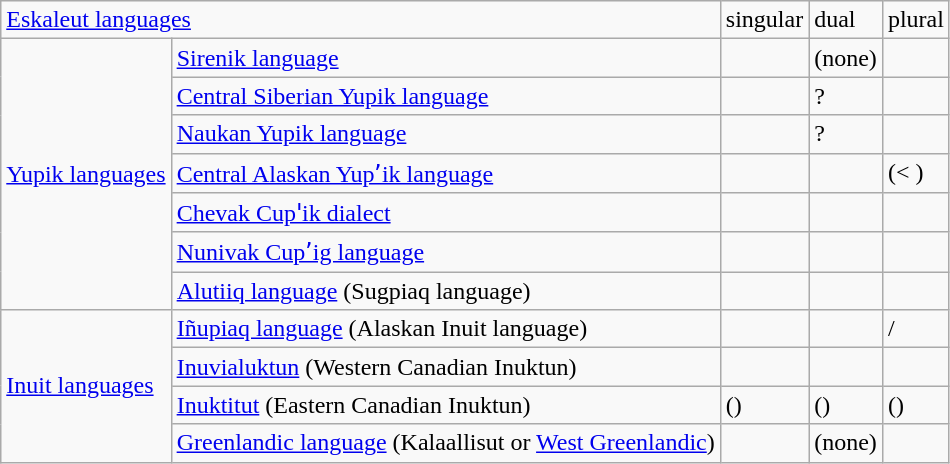<table class="wikitable">
<tr>
<td scope="col" colspan=2><a href='#'>Eskaleut languages</a></td>
<td scope="col">singular</td>
<td scope="col">dual</td>
<td scope="col">plural</td>
</tr>
<tr>
<td scope="row" rowspan=7 style="text-align:left"><a href='#'>Yupik languages</a></td>
<td scope="row"><a href='#'>Sirenik language</a></td>
<td></td>
<td>(none)</td>
<td></td>
</tr>
<tr>
<td scope="row"><a href='#'>Central Siberian Yupik language</a></td>
<td></td>
<td>?</td>
<td></td>
</tr>
<tr>
<td scope="row"><a href='#'>Naukan Yupik language</a></td>
<td></td>
<td>?</td>
<td></td>
</tr>
<tr>
<td scope="row"><a href='#'>Central Alaskan Yupʼik language</a></td>
<td></td>
<td></td>
<td> (< )</td>
</tr>
<tr>
<td scope="row"><a href='#'>Chevak Cupꞌik dialect</a></td>
<td></td>
<td></td>
<td></td>
</tr>
<tr>
<td scope="row"><a href='#'>Nunivak Cupʼig language</a></td>
<td></td>
<td></td>
<td></td>
</tr>
<tr>
<td scope="row"><a href='#'>Alutiiq language</a> (Sugpiaq language)</td>
<td></td>
<td></td>
<td></td>
</tr>
<tr>
<td rowspan=4 scope="row" style="text-align:left"><a href='#'>Inuit languages</a></td>
<td scope="row"><a href='#'>Iñupiaq language</a> (Alaskan Inuit language)</td>
<td></td>
<td></td>
<td> / </td>
</tr>
<tr>
<td scope="row"><a href='#'>Inuvialuktun</a> (Western Canadian Inuktun)</td>
<td></td>
<td></td>
<td></td>
</tr>
<tr>
<td scope="row"><a href='#'>Inuktitut</a> (Eastern Canadian Inuktun)</td>
<td> ()</td>
<td> ()</td>
<td> ()</td>
</tr>
<tr>
<td scope="row"><a href='#'>Greenlandic language</a> (Kalaallisut or <a href='#'>West Greenlandic</a>)</td>
<td></td>
<td>(none)</td>
<td></td>
</tr>
</table>
